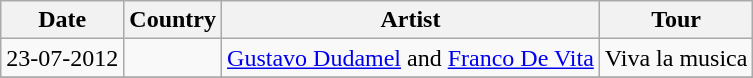<table class="wikitable">
<tr>
<th>Date</th>
<th>Country</th>
<th>Artist</th>
<th>Tour</th>
</tr>
<tr>
<td>23-07-2012</td>
<td></td>
<td><a href='#'>Gustavo Dudamel</a> and <a href='#'>Franco De Vita</a></td>
<td>Viva la musica</td>
</tr>
<tr |>
</tr>
<tr>
</tr>
</table>
